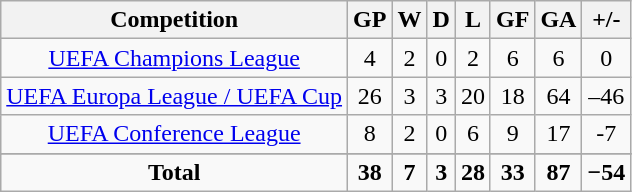<table class="wikitable" style="text-align:center">
<tr>
<th>Competition</th>
<th>GP</th>
<th>W</th>
<th>D</th>
<th>L</th>
<th>GF</th>
<th>GA</th>
<th>+/-</th>
</tr>
<tr>
<td><a href='#'>UEFA Champions League</a></td>
<td>4</td>
<td>2</td>
<td>0</td>
<td>2</td>
<td>6</td>
<td>6</td>
<td>0</td>
</tr>
<tr>
<td><a href='#'>UEFA Europa League / UEFA Cup</a></td>
<td>26</td>
<td>3</td>
<td>3</td>
<td>20</td>
<td>18</td>
<td>64</td>
<td>–46</td>
</tr>
<tr>
<td><a href='#'>UEFA Conference League</a></td>
<td>8</td>
<td>2</td>
<td>0</td>
<td>6</td>
<td>9</td>
<td>17</td>
<td>-7</td>
</tr>
<tr>
</tr>
<tr class="unsortable">
<td><strong>Total</strong></td>
<td><strong>38</strong></td>
<td><strong>7</strong></td>
<td><strong>3</strong></td>
<td><strong>28</strong></td>
<td><strong>33</strong></td>
<td><strong>87</strong></td>
<td><strong>−54</strong></td>
</tr>
</table>
